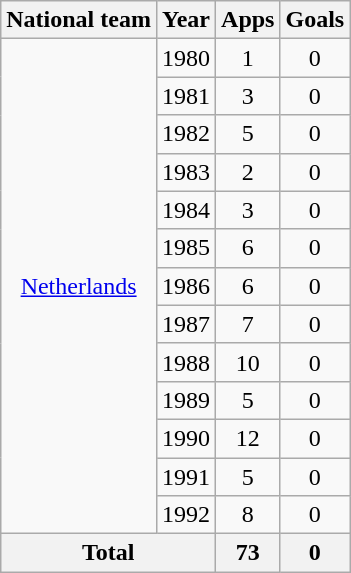<table class="wikitable" style="text-align:center">
<tr>
<th>National team</th>
<th>Year</th>
<th>Apps</th>
<th>Goals</th>
</tr>
<tr>
<td rowspan="13"><a href='#'>Netherlands</a></td>
<td>1980</td>
<td>1</td>
<td>0</td>
</tr>
<tr>
<td>1981</td>
<td>3</td>
<td>0</td>
</tr>
<tr>
<td>1982</td>
<td>5</td>
<td>0</td>
</tr>
<tr>
<td>1983</td>
<td>2</td>
<td>0</td>
</tr>
<tr>
<td>1984</td>
<td>3</td>
<td>0</td>
</tr>
<tr>
<td>1985</td>
<td>6</td>
<td>0</td>
</tr>
<tr>
<td>1986</td>
<td>6</td>
<td>0</td>
</tr>
<tr>
<td>1987</td>
<td>7</td>
<td>0</td>
</tr>
<tr>
<td>1988</td>
<td>10</td>
<td>0</td>
</tr>
<tr>
<td>1989</td>
<td>5</td>
<td>0</td>
</tr>
<tr>
<td>1990</td>
<td>12</td>
<td>0</td>
</tr>
<tr>
<td>1991</td>
<td>5</td>
<td>0</td>
</tr>
<tr>
<td>1992</td>
<td>8</td>
<td>0</td>
</tr>
<tr>
<th colspan="2">Total</th>
<th>73</th>
<th>0</th>
</tr>
</table>
